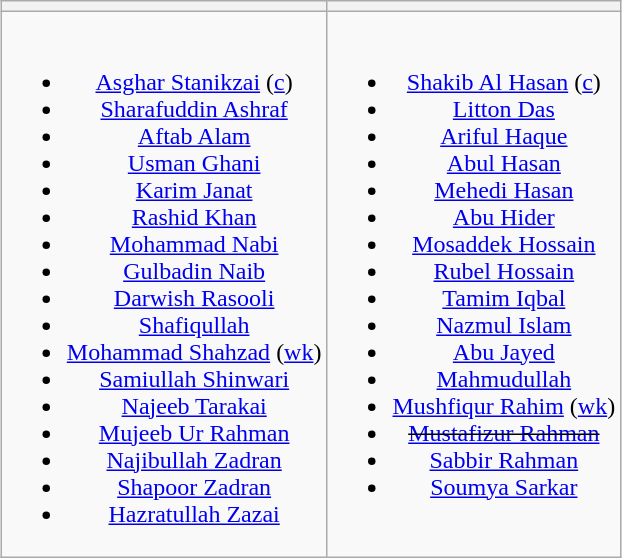<table class="wikitable" style="text-align:center; margin:auto">
<tr>
<th scope=col></th>
<th scope=col></th>
</tr>
<tr style="vertical-align:top">
<td><br><ul><li><a href='#'>Asghar Stanikzai</a> (<a href='#'>c</a>)</li><li><a href='#'>Sharafuddin Ashraf</a></li><li><a href='#'>Aftab Alam</a></li><li><a href='#'>Usman Ghani</a></li><li><a href='#'>Karim Janat</a></li><li><a href='#'>Rashid Khan</a></li><li><a href='#'>Mohammad Nabi</a></li><li><a href='#'>Gulbadin Naib</a></li><li><a href='#'>Darwish Rasooli</a></li><li><a href='#'>Shafiqullah</a></li><li><a href='#'>Mohammad Shahzad</a> (<a href='#'>wk</a>)</li><li><a href='#'>Samiullah Shinwari</a></li><li><a href='#'>Najeeb Tarakai</a></li><li><a href='#'>Mujeeb Ur Rahman</a></li><li><a href='#'>Najibullah Zadran</a></li><li><a href='#'>Shapoor Zadran</a></li><li><a href='#'>Hazratullah Zazai</a></li></ul></td>
<td><br><ul><li><a href='#'>Shakib Al Hasan</a> (<a href='#'>c</a>)</li><li><a href='#'>Litton Das</a></li><li><a href='#'>Ariful Haque</a></li><li><a href='#'>Abul Hasan</a></li><li><a href='#'>Mehedi Hasan</a></li><li><a href='#'>Abu Hider</a></li><li><a href='#'>Mosaddek Hossain</a></li><li><a href='#'>Rubel Hossain</a></li><li><a href='#'>Tamim Iqbal</a></li><li><a href='#'>Nazmul Islam</a></li><li><a href='#'>Abu Jayed</a></li><li><a href='#'>Mahmudullah</a></li><li><a href='#'>Mushfiqur Rahim</a> (<a href='#'>wk</a>)</li><li><s><a href='#'>Mustafizur Rahman</a></s></li><li><a href='#'>Sabbir Rahman</a></li><li><a href='#'>Soumya Sarkar</a></li></ul></td>
</tr>
</table>
